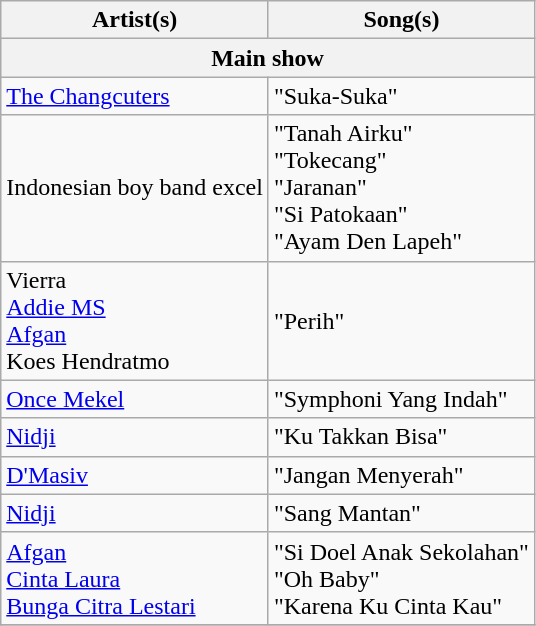<table class="wikitable">
<tr>
<th>Artist(s)</th>
<th>Song(s)</th>
</tr>
<tr>
<th colspan= "2">Main show</th>
</tr>
<tr>
<td><a href='#'>The Changcuters</a></td>
<td>"Suka-Suka"</td>
</tr>
<tr>
<td>Indonesian boy band excel</td>
<td>"Tanah Airku"<br>"Tokecang"<br>"Jaranan"<br>"Si Patokaan"<br>"Ayam Den Lapeh"</td>
</tr>
<tr>
<td>Vierra<br><a href='#'>Addie MS</a><br><a href='#'>Afgan</a><br>Koes Hendratmo</td>
<td>"Perih"</td>
</tr>
<tr>
<td><a href='#'>Once Mekel</a></td>
<td>"Symphoni Yang Indah"</td>
</tr>
<tr>
<td><a href='#'>Nidji</a></td>
<td>"Ku Takkan Bisa"</td>
</tr>
<tr>
<td><a href='#'>D'Masiv</a></td>
<td>"Jangan Menyerah"</td>
</tr>
<tr>
<td><a href='#'>Nidji</a></td>
<td>"Sang Mantan"</td>
</tr>
<tr>
<td><a href='#'>Afgan</a><br><a href='#'>Cinta Laura</a><br><a href='#'>Bunga Citra Lestari</a></td>
<td>"Si Doel Anak Sekolahan"<br>"Oh Baby"<br>"Karena Ku Cinta Kau"</td>
</tr>
<tr>
</tr>
</table>
